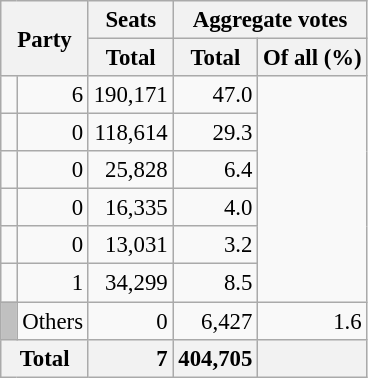<table class="wikitable" style="text-align:right; font-size:95%;">
<tr>
<th colspan="2" rowspan="2">Party</th>
<th>Seats</th>
<th colspan="2">Aggregate votes</th>
</tr>
<tr>
<th>Total</th>
<th>Total</th>
<th>Of all (%)</th>
</tr>
<tr>
<td></td>
<td>6</td>
<td>190,171</td>
<td>47.0</td>
</tr>
<tr>
<td></td>
<td>0</td>
<td>118,614</td>
<td>29.3</td>
</tr>
<tr>
<td></td>
<td>0</td>
<td>25,828</td>
<td>6.4</td>
</tr>
<tr>
<td></td>
<td>0</td>
<td>16,335</td>
<td>4.0</td>
</tr>
<tr>
<td></td>
<td>0</td>
<td>13,031</td>
<td>3.2</td>
</tr>
<tr>
<td></td>
<td>1</td>
<td>34,299</td>
<td>8.5</td>
</tr>
<tr>
<td style="background:silver;"> </td>
<td align=left>Others</td>
<td>0</td>
<td>6,427</td>
<td>1.6</td>
</tr>
<tr>
<th colspan="2" style="background:#f2f2f2"><strong>Total</strong></th>
<td style="background:#f2f2f2;"><strong>7</strong></td>
<td style="background:#f2f2f2;"><strong>404,705</strong></td>
<td style="background:#f2f2f2;"></td>
</tr>
</table>
